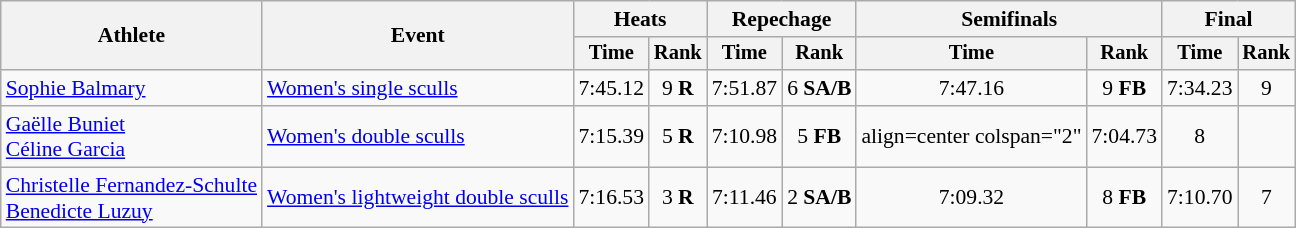<table class="wikitable" style="font-size:90%;">
<tr>
<th rowspan="2">Athlete</th>
<th rowspan="2">Event</th>
<th colspan="2">Heats</th>
<th colspan="2">Repechage</th>
<th colspan="2">Semifinals</th>
<th colspan="2">Final</th>
</tr>
<tr style="font-size:95%">
<th>Time</th>
<th>Rank</th>
<th>Time</th>
<th>Rank</th>
<th>Time</th>
<th>Rank</th>
<th>Time</th>
<th>Rank</th>
</tr>
<tr>
<td align=left><a href='#'>Sophie Balmary</a></td>
<td align=left><a href='#'>Women's single sculls</a></td>
<td align=center>7:45.12</td>
<td align=center>9 <strong>R</strong></td>
<td align=center>7:51.87</td>
<td align=center>6 <strong>SA/B</strong></td>
<td align=center>7:47.16</td>
<td align=center>9 <strong>FB</strong></td>
<td align=center>7:34.23</td>
<td align=center>9</td>
</tr>
<tr>
<td align=left><a href='#'>Gaëlle Buniet</a><br> <a href='#'>Céline Garcia</a></td>
<td align=left><a href='#'>Women's double sculls</a></td>
<td align=center>7:15.39</td>
<td align=center>5 <strong>R</strong></td>
<td align=center>7:10.98</td>
<td align=center>5 <strong>FB</strong></td>
<td>align=center colspan="2" </td>
<td align=center>7:04.73</td>
<td align=center>8</td>
</tr>
<tr>
<td align=left><a href='#'>Christelle Fernandez-Schulte</a><br> <a href='#'>Benedicte Luzuy</a></td>
<td align=left><a href='#'>Women's lightweight double sculls</a></td>
<td align=center>7:16.53</td>
<td align=center>3 <strong>R</strong></td>
<td align=center>7:11.46</td>
<td align=center>2 <strong>SA/B</strong></td>
<td align=center>7:09.32</td>
<td align=center>8 <strong>FB</strong></td>
<td align=center>7:10.70</td>
<td align=center>7</td>
</tr>
</table>
